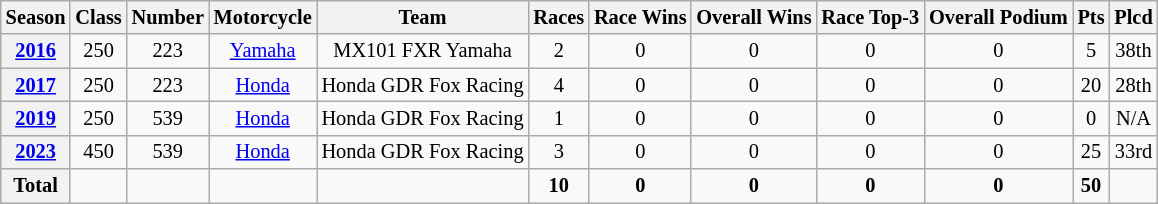<table class="wikitable" style="font-size: 85%; text-align:center">
<tr>
<th>Season</th>
<th>Class</th>
<th>Number</th>
<th>Motorcycle</th>
<th>Team</th>
<th>Races</th>
<th>Race Wins</th>
<th>Overall Wins</th>
<th>Race Top-3</th>
<th>Overall Podium</th>
<th>Pts</th>
<th>Plcd</th>
</tr>
<tr>
<th><a href='#'>2016</a></th>
<td>250</td>
<td>223</td>
<td><a href='#'>Yamaha</a></td>
<td>MX101 FXR Yamaha</td>
<td>2</td>
<td>0</td>
<td>0</td>
<td>0</td>
<td>0</td>
<td>5</td>
<td>38th</td>
</tr>
<tr>
<th><a href='#'>2017</a></th>
<td>250</td>
<td>223</td>
<td><a href='#'>Honda</a></td>
<td>Honda GDR Fox Racing</td>
<td>4</td>
<td>0</td>
<td>0</td>
<td>0</td>
<td>0</td>
<td>20</td>
<td>28th</td>
</tr>
<tr>
<th><a href='#'>2019</a></th>
<td>250</td>
<td>539</td>
<td><a href='#'>Honda</a></td>
<td>Honda GDR Fox Racing</td>
<td>1</td>
<td>0</td>
<td>0</td>
<td>0</td>
<td>0</td>
<td>0</td>
<td>N/A</td>
</tr>
<tr>
<th><a href='#'>2023</a></th>
<td>450</td>
<td>539</td>
<td><a href='#'>Honda</a></td>
<td>Honda GDR Fox Racing</td>
<td>3</td>
<td>0</td>
<td>0</td>
<td>0</td>
<td>0</td>
<td>25</td>
<td>33rd</td>
</tr>
<tr>
<th>Total</th>
<td></td>
<td></td>
<td></td>
<td></td>
<td><strong>10</strong></td>
<td><strong>0</strong></td>
<td><strong>0</strong></td>
<td><strong>0</strong></td>
<td><strong>0</strong></td>
<td><strong>50</strong></td>
<td></td>
</tr>
</table>
